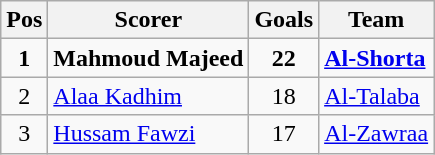<table class="wikitable">
<tr>
<th>Pos</th>
<th>Scorer</th>
<th>Goals</th>
<th>Team</th>
</tr>
<tr>
<td align=center><strong>1</strong></td>
<td><strong>Mahmoud Majeed</strong></td>
<td align=center><strong>22</strong></td>
<td><strong><a href='#'>Al-Shorta</a></strong></td>
</tr>
<tr>
<td align=center>2</td>
<td><a href='#'>Alaa Kadhim</a></td>
<td align=center>18</td>
<td><a href='#'>Al-Talaba</a></td>
</tr>
<tr>
<td align=center>3</td>
<td><a href='#'>Hussam Fawzi</a></td>
<td align=center>17</td>
<td><a href='#'>Al-Zawraa</a></td>
</tr>
</table>
